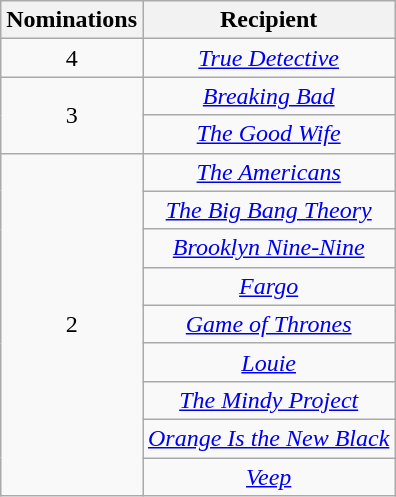<table class="wikitable sortable" rowspan="2" style="text-align:center;" background: #f6e39c;>
<tr>
<th scope="col" style="width:55px;">Nominations</th>
<th scope="col" style="text-align:center;">Recipient</th>
</tr>
<tr>
<td rowspan=1 style="text-align:center">4</td>
<td><em><a href='#'>True Detective</a></em></td>
</tr>
<tr>
<td rowspan="2" style="text-align:center;">3</td>
<td><em><a href='#'>Breaking Bad</a></em></td>
</tr>
<tr>
<td><em><a href='#'>The Good Wife</a></em></td>
</tr>
<tr>
<td rowspan="9" style="text-align:center">2</td>
<td><em><a href='#'>The Americans</a></em></td>
</tr>
<tr>
<td><em><a href='#'>The Big Bang Theory</a></em></td>
</tr>
<tr>
<td><em><a href='#'>Brooklyn Nine-Nine</a></em></td>
</tr>
<tr>
<td><em><a href='#'>Fargo</a></em></td>
</tr>
<tr>
<td><em><a href='#'>Game of Thrones</a></em></td>
</tr>
<tr>
<td><em><a href='#'>Louie</a></em></td>
</tr>
<tr>
<td><em><a href='#'>The Mindy Project</a></em></td>
</tr>
<tr>
<td><em><a href='#'>Orange Is the New Black</a></em></td>
</tr>
<tr>
<td><em><a href='#'>Veep</a></em></td>
</tr>
</table>
